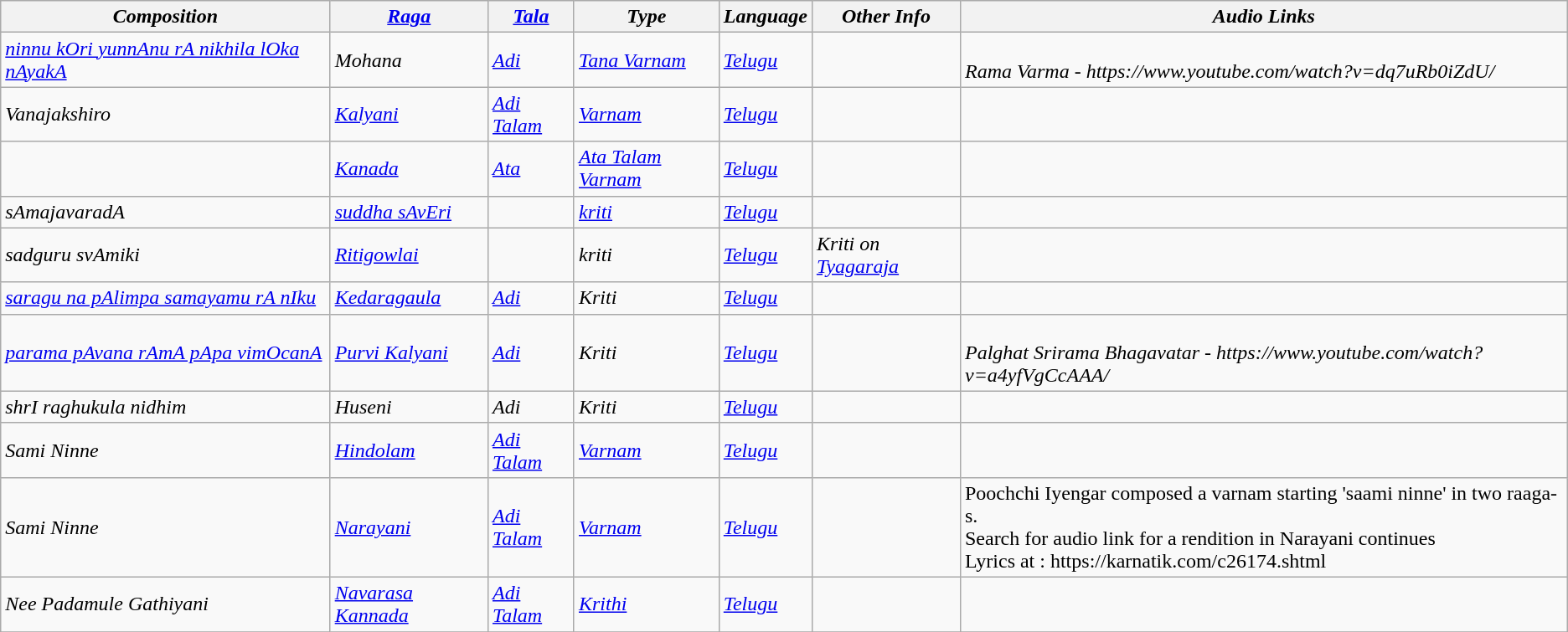<table class="wikitable">
<tr>
<th><em>Composition</em></th>
<th><em><a href='#'>Raga</a></em></th>
<th><em><a href='#'>Tala</a></em></th>
<th><em>Type</em></th>
<th><em>Language</em></th>
<th><em>Other Info</em></th>
<th><em>Audio Links</em></th>
</tr>
<tr>
<td><em><a href='#'>ninnu kOri yunnAnu rA nikhila lOka nAyakA</a></em></td>
<td><em>Mohana</em></td>
<td><em><a href='#'>Adi</a></em></td>
<td><em><a href='#'>Tana Varnam</a></em></td>
<td><em><a href='#'>Telugu</a></em></td>
<td></td>
<td><br><em>Rama Varma - https://www.youtube.com/watch?v=dq7uRb0iZdU/</em></td>
</tr>
<tr>
<td><em>Vanajakshiro</em></td>
<td><em><a href='#'>Kalyani</a></em></td>
<td><em><a href='#'>Adi Talam</a></em></td>
<td><em><a href='#'>Varnam</a></em></td>
<td><em><a href='#'>Telugu</a></em></td>
<td></td>
<td></td>
</tr>
<tr>
<td><em></em></td>
<td><em><a href='#'>Kanada</a></em></td>
<td><em><a href='#'>Ata</a></em></td>
<td><em><a href='#'>Ata Talam Varnam</a></em></td>
<td><em><a href='#'>Telugu</a></em></td>
<td></td>
<td></td>
</tr>
<tr>
<td><em>sAmajavaradA</em></td>
<td><em><a href='#'>suddha sAvEri</a></em></td>
<td></td>
<td><em><a href='#'>kriti</a></em></td>
<td><em><a href='#'>Telugu</a></em></td>
<td></td>
<td></td>
</tr>
<tr>
<td><em>sadguru svAmiki</em></td>
<td><em><a href='#'>Ritigowlai</a></em></td>
<td></td>
<td><em>kriti</em></td>
<td><em><a href='#'>Telugu</a></em></td>
<td><em>Kriti on <a href='#'>Tyagaraja</a></em></td>
<td></td>
</tr>
<tr>
<td><em><a href='#'>saragu na pAlimpa samayamu rA nIku</a></em></td>
<td><em><a href='#'>Kedaragaula</a></em></td>
<td><em><a href='#'>Adi</a></em></td>
<td><em>Kriti</em></td>
<td><em><a href='#'>Telugu</a></em></td>
<td></td>
<td></td>
</tr>
<tr>
<td><em><a href='#'>parama pAvana rAmA pApa vimOcanA</a></em></td>
<td><em><a href='#'>Purvi Kalyani</a></em></td>
<td><em><a href='#'>Adi</a></em></td>
<td><em>Kriti</em></td>
<td><em><a href='#'>Telugu</a></em></td>
<td></td>
<td><br><em>Palghat Srirama Bhagavatar - https://www.youtube.com/watch?v=a4yfVgCcAAA/</em></td>
</tr>
<tr>
<td><em>shrI raghukula nidhim</em></td>
<td><em>Huseni</em></td>
<td><em>Adi</em></td>
<td><em>Kriti</em></td>
<td><em><a href='#'>Telugu</a></em></td>
<td></td>
<td></td>
</tr>
<tr>
<td><em>Sami Ninne</em></td>
<td><em><a href='#'>Hindolam</a></em></td>
<td><em><a href='#'>Adi Talam</a></em></td>
<td><em><a href='#'>Varnam</a></em></td>
<td><em><a href='#'>Telugu</a></em></td>
<td></td>
<td></td>
</tr>
<tr>
<td><em>Sami Ninne</em></td>
<td><em><a href='#'>Narayani</a></em></td>
<td><em><a href='#'>Adi Talam</a></em></td>
<td><em><a href='#'>Varnam</a></em></td>
<td><em><a href='#'>Telugu</a></em></td>
<td></td>
<td>Poochchi Iyengar composed a varnam starting 'saami ninne' in two raaga-s. <br>Search for audio link for a rendition in Narayani continues <br>Lyrics at : https://karnatik.com/c26174.shtml</td>
</tr>
<tr>
<td><em>Nee Padamule Gathiyani</em></td>
<td><em><a href='#'>Navarasa Kannada</a></em></td>
<td><em><a href='#'>Adi Talam</a></em></td>
<td><em><a href='#'>Krithi</a></em></td>
<td><em><a href='#'>Telugu</a></em></td>
<td></td>
<td></td>
</tr>
<tr>
</tr>
</table>
